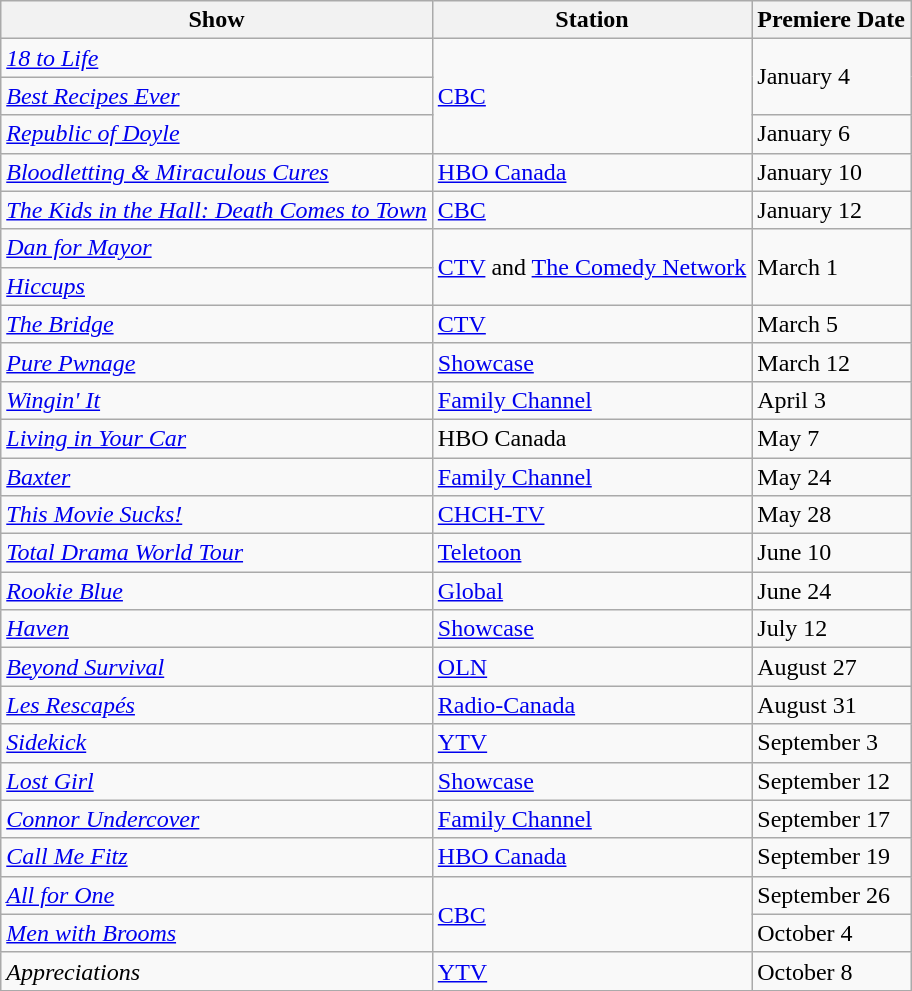<table class="wikitable">
<tr>
<th>Show</th>
<th>Station</th>
<th>Premiere Date</th>
</tr>
<tr>
<td><em><a href='#'>18 to Life</a></em></td>
<td rowspan="3"><a href='#'>CBC</a></td>
<td rowspan="2">January 4</td>
</tr>
<tr>
<td><em><a href='#'>Best Recipes Ever</a></em></td>
</tr>
<tr>
<td><em><a href='#'>Republic of Doyle</a></em></td>
<td>January 6</td>
</tr>
<tr>
<td><em><a href='#'>Bloodletting & Miraculous Cures</a></em></td>
<td><a href='#'>HBO Canada</a></td>
<td>January 10</td>
</tr>
<tr>
<td><em><a href='#'>The Kids in the Hall: Death Comes to Town</a></em></td>
<td><a href='#'>CBC</a></td>
<td>January 12</td>
</tr>
<tr>
<td><em><a href='#'>Dan for Mayor</a></em></td>
<td rowspan="2"><a href='#'>CTV</a> and <a href='#'>The Comedy Network</a></td>
<td rowspan="2">March 1</td>
</tr>
<tr>
<td><em><a href='#'>Hiccups</a></em></td>
</tr>
<tr>
<td><em><a href='#'>The Bridge</a></em></td>
<td><a href='#'>CTV</a></td>
<td>March 5</td>
</tr>
<tr>
<td><em><a href='#'>Pure Pwnage</a></em></td>
<td><a href='#'>Showcase</a></td>
<td>March 12</td>
</tr>
<tr>
<td><em><a href='#'>Wingin' It</a></em></td>
<td><a href='#'>Family Channel</a></td>
<td>April 3</td>
</tr>
<tr>
<td><em><a href='#'>Living in Your Car</a></em></td>
<td>HBO Canada</td>
<td>May 7</td>
</tr>
<tr>
<td><em><a href='#'>Baxter</a></em></td>
<td><a href='#'>Family Channel</a></td>
<td>May 24</td>
</tr>
<tr>
<td><em><a href='#'>This Movie Sucks!</a></em></td>
<td><a href='#'>CHCH-TV</a></td>
<td>May 28</td>
</tr>
<tr>
<td><em><a href='#'>Total Drama World Tour</a></em></td>
<td><a href='#'>Teletoon</a></td>
<td>June 10</td>
</tr>
<tr>
<td><em><a href='#'>Rookie Blue</a></em></td>
<td><a href='#'>Global</a></td>
<td>June 24</td>
</tr>
<tr>
<td><em><a href='#'>Haven</a></em></td>
<td><a href='#'>Showcase</a></td>
<td>July 12</td>
</tr>
<tr>
<td><em><a href='#'>Beyond Survival</a></em></td>
<td><a href='#'>OLN</a></td>
<td>August 27</td>
</tr>
<tr>
<td><em><a href='#'>Les Rescapés</a></em></td>
<td><a href='#'>Radio-Canada</a></td>
<td>August 31</td>
</tr>
<tr>
<td><em><a href='#'>Sidekick</a></em></td>
<td><a href='#'>YTV</a></td>
<td>September 3</td>
</tr>
<tr>
<td><em><a href='#'>Lost Girl</a></em></td>
<td><a href='#'>Showcase</a></td>
<td>September 12</td>
</tr>
<tr>
<td><em><a href='#'>Connor Undercover</a></em></td>
<td><a href='#'>Family Channel</a></td>
<td>September 17</td>
</tr>
<tr>
<td><em><a href='#'>Call Me Fitz</a></em></td>
<td><a href='#'>HBO Canada</a></td>
<td>September 19</td>
</tr>
<tr>
<td><em><a href='#'>All for One</a></em></td>
<td rowspan="2"><a href='#'>CBC</a></td>
<td>September 26</td>
</tr>
<tr>
<td><em><a href='#'>Men with Brooms</a></em></td>
<td>October 4</td>
</tr>
<tr>
<td><em>Appreciations</em></td>
<td><a href='#'>YTV</a></td>
<td>October 8</td>
</tr>
</table>
